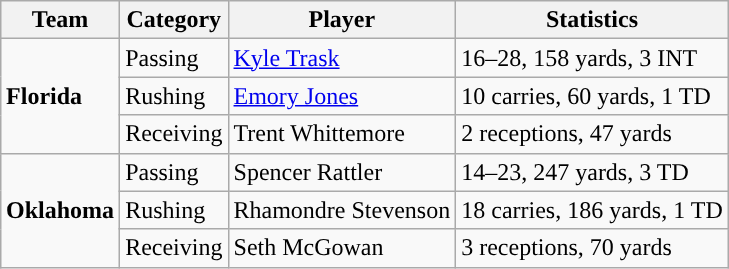<table class="wikitable" style="float: right;">
<tr>
<th>Team</th>
<th>Category</th>
<th>Player</th>
<th>Statistics</th>
</tr>
<tr>
<td rowspan=3><strong>Florida</strong></td>
<td>Passing</td>
<td><a href='#'>Kyle Trask</a></td>
<td>16–28, 158 yards, 3 INT</td>
</tr>
<tr>
<td>Rushing</td>
<td><a href='#'>Emory Jones</a></td>
<td>10 carries, 60 yards, 1 TD</td>
</tr>
<tr>
<td>Receiving</td>
<td>Trent Whittemore</td>
<td>2 receptions, 47 yards</td>
</tr>
<tr>
<td rowspan=3><strong>Oklahoma</strong></td>
<td>Passing</td>
<td>Spencer Rattler</td>
<td>14–23, 247 yards, 3 TD</td>
</tr>
<tr>
<td>Rushing</td>
<td>Rhamondre Stevenson</td>
<td>18 carries, 186 yards, 1 TD</td>
</tr>
<tr>
<td>Receiving</td>
<td>Seth McGowan</td>
<td>3 receptions, 70 yards</td>
</tr>
</table>
